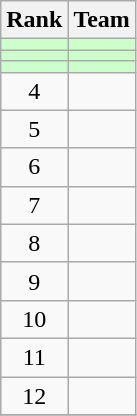<table class="wikitable">
<tr>
<th>Rank</th>
<th>Team</th>
</tr>
<tr bgcolor=ccffcc>
<td align=center></td>
<td></td>
</tr>
<tr bgcolor=ccffcc>
<td align=center></td>
<td></td>
</tr>
<tr bgcolor=ccffcc>
<td align=center></td>
<td></td>
</tr>
<tr>
<td align=center>4</td>
<td></td>
</tr>
<tr>
<td align=center>5</td>
<td></td>
</tr>
<tr>
<td align=center>6</td>
<td></td>
</tr>
<tr>
<td align=center>7</td>
<td></td>
</tr>
<tr>
<td align=center>8</td>
<td></td>
</tr>
<tr>
<td align=center>9</td>
<td></td>
</tr>
<tr>
<td align=center>10</td>
<td></td>
</tr>
<tr>
<td align=center>11</td>
<td></td>
</tr>
<tr>
<td align=center>12</td>
<td></td>
</tr>
<tr>
</tr>
</table>
